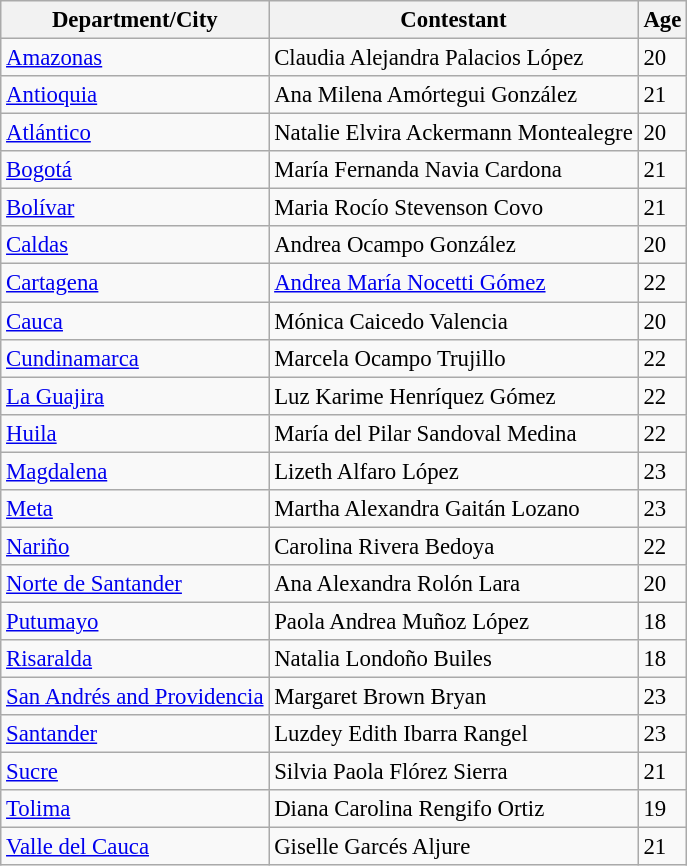<table class="wikitable sortable" style="font-size: 95%;">
<tr>
<th>Department/City</th>
<th>Contestant</th>
<th>Age</th>
</tr>
<tr>
<td><a href='#'>Amazonas</a></td>
<td>Claudia Alejandra Palacios López</td>
<td>20</td>
</tr>
<tr>
<td><a href='#'>Antioquia</a></td>
<td>Ana Milena Amórtegui González</td>
<td>21</td>
</tr>
<tr>
<td><a href='#'>Atlántico</a></td>
<td>Natalie Elvira Ackermann Montealegre</td>
<td>20</td>
</tr>
<tr>
<td><a href='#'>Bogotá</a></td>
<td>María Fernanda Navia Cardona</td>
<td>21</td>
</tr>
<tr>
<td><a href='#'>Bolívar</a></td>
<td>Maria Rocío Stevenson Covo</td>
<td>21</td>
</tr>
<tr>
<td><a href='#'>Caldas</a></td>
<td>Andrea Ocampo González</td>
<td>20</td>
</tr>
<tr>
<td><a href='#'>Cartagena</a></td>
<td><a href='#'>Andrea María Nocetti Gómez</a></td>
<td>22</td>
</tr>
<tr>
<td><a href='#'>Cauca</a></td>
<td>Mónica Caicedo Valencia</td>
<td>20</td>
</tr>
<tr>
<td><a href='#'>Cundinamarca</a></td>
<td>Marcela Ocampo Trujillo</td>
<td>22</td>
</tr>
<tr>
<td><a href='#'>La Guajira</a></td>
<td>Luz Karime Henríquez Gómez</td>
<td>22</td>
</tr>
<tr>
<td><a href='#'>Huila</a></td>
<td>María del Pilar Sandoval Medina</td>
<td>22</td>
</tr>
<tr>
<td><a href='#'>Magdalena</a></td>
<td>Lizeth Alfaro López</td>
<td>23</td>
</tr>
<tr>
<td><a href='#'>Meta</a></td>
<td>Martha Alexandra Gaitán Lozano</td>
<td>23</td>
</tr>
<tr>
<td><a href='#'>Nariño</a></td>
<td>Carolina Rivera Bedoya</td>
<td>22</td>
</tr>
<tr>
<td><a href='#'>Norte de Santander</a></td>
<td>Ana Alexandra Rolón Lara</td>
<td>20</td>
</tr>
<tr>
<td><a href='#'>Putumayo</a></td>
<td>Paola Andrea Muñoz López</td>
<td>18</td>
</tr>
<tr>
<td><a href='#'>Risaralda</a></td>
<td>Natalia Londoño Builes</td>
<td>18</td>
</tr>
<tr>
<td><a href='#'>San Andrés and Providencia</a></td>
<td>Margaret Brown Bryan</td>
<td>23</td>
</tr>
<tr>
<td><a href='#'>Santander</a></td>
<td>Luzdey Edith Ibarra Rangel</td>
<td>23</td>
</tr>
<tr>
<td><a href='#'>Sucre</a></td>
<td>Silvia Paola Flórez Sierra</td>
<td>21</td>
</tr>
<tr>
<td><a href='#'>Tolima</a></td>
<td>Diana Carolina Rengifo Ortiz</td>
<td>19</td>
</tr>
<tr>
<td><a href='#'>Valle del Cauca</a></td>
<td>Giselle Garcés Aljure</td>
<td>21</td>
</tr>
</table>
